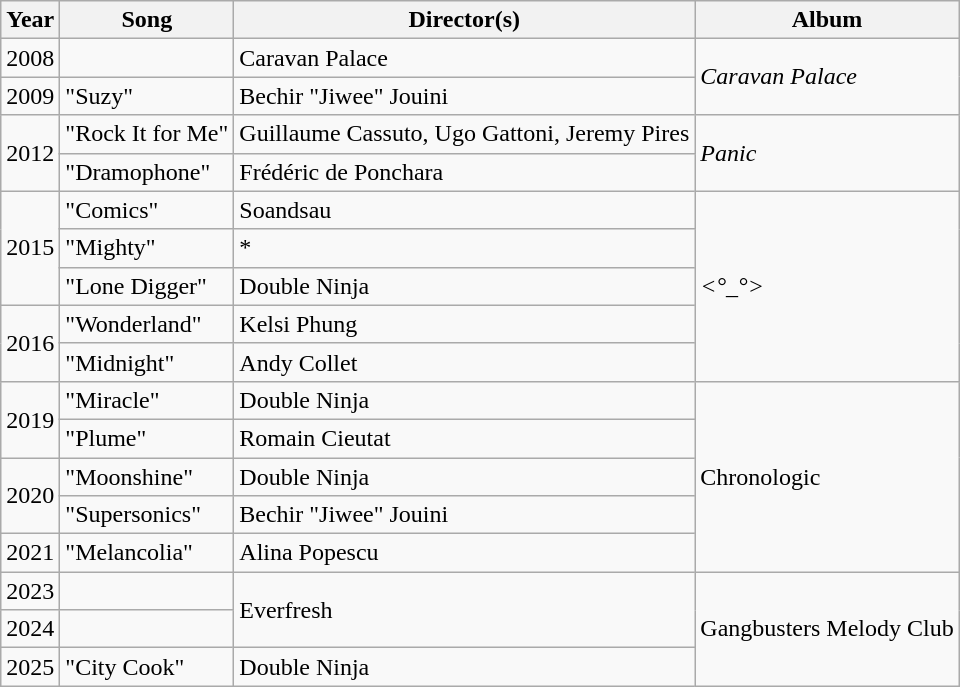<table class="wikitable">
<tr>
<th>Year</th>
<th>Song</th>
<th>Director(s)</th>
<th>Album</th>
</tr>
<tr>
<td>2008</td>
<td></td>
<td>Caravan Palace</td>
<td rowspan="2"><em>Caravan Palace</em></td>
</tr>
<tr>
<td>2009</td>
<td>"Suzy"</td>
<td>Bechir "Jiwee" Jouini</td>
</tr>
<tr>
<td rowspan="2">2012</td>
<td>"Rock It for Me"</td>
<td rowspan="1">Guillaume Cassuto, Ugo Gattoni, Jeremy Pires</td>
<td rowspan="2"><em>Panic</em></td>
</tr>
<tr>
<td>"Dramophone"</td>
<td>Frédéric de Ponchara</td>
</tr>
<tr>
<td rowspan="3">2015</td>
<td>"Comics"</td>
<td>Soandsau</td>
<td rowspan="5"><em><°_°></em></td>
</tr>
<tr>
<td>"Mighty"</td>
<td>*</td>
</tr>
<tr>
<td>"Lone Digger"</td>
<td>Double Ninja</td>
</tr>
<tr>
<td rowspan="2">2016</td>
<td>"Wonderland"</td>
<td>Kelsi Phung</td>
</tr>
<tr>
<td>"Midnight"</td>
<td>Andy Collet</td>
</tr>
<tr>
<td rowspan="2">2019</td>
<td>"Miracle"</td>
<td>Double Ninja</td>
<td rowspan="5">Chronologic</td>
</tr>
<tr>
<td>"Plume"</td>
<td>Romain Cieutat</td>
</tr>
<tr>
<td rowspan="2">2020</td>
<td>"Moonshine"</td>
<td>Double Ninja</td>
</tr>
<tr>
<td>"Supersonics"</td>
<td>Bechir "Jiwee" Jouini</td>
</tr>
<tr>
<td>2021</td>
<td>"Melancolia"</td>
<td>Alina Popescu</td>
</tr>
<tr>
<td>2023</td>
<td></td>
<td rowspan="2">Everfresh</td>
<td rowspan="3">Gangbusters Melody Club</td>
</tr>
<tr>
<td>2024</td>
<td></td>
</tr>
<tr>
<td>2025</td>
<td>"City Cook"</td>
<td>Double Ninja</td>
</tr>
</table>
